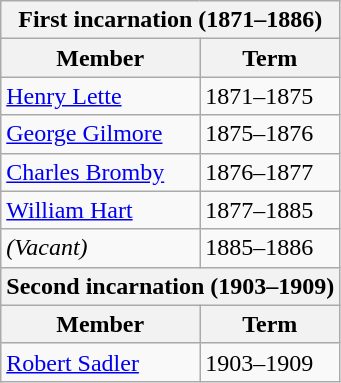<table class="wikitable">
<tr>
<th colspan="2">First incarnation (1871–1886)</th>
</tr>
<tr>
<th>Member</th>
<th>Term</th>
</tr>
<tr>
<td><a href='#'>Henry Lette</a></td>
<td>1871–1875</td>
</tr>
<tr>
<td><a href='#'>George Gilmore</a></td>
<td>1875–1876</td>
</tr>
<tr>
<td><a href='#'>Charles Bromby</a></td>
<td>1876–1877</td>
</tr>
<tr>
<td><a href='#'>William Hart</a></td>
<td>1877–1885</td>
</tr>
<tr>
<td><em>(Vacant)</em></td>
<td>1885–1886</td>
</tr>
<tr>
<th colspan="2">Second incarnation (1903–1909)</th>
</tr>
<tr>
<th>Member</th>
<th>Term</th>
</tr>
<tr>
<td><a href='#'>Robert Sadler</a></td>
<td>1903–1909</td>
</tr>
</table>
